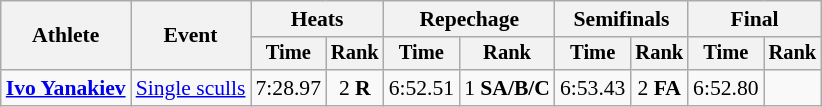<table class="wikitable" style="font-size:90%;">
<tr>
<th rowspan="2">Athlete</th>
<th rowspan="2">Event</th>
<th colspan="2">Heats</th>
<th colspan="2">Repechage</th>
<th colspan="2">Semifinals</th>
<th colspan="2">Final</th>
</tr>
<tr style="font-size:95%">
<th>Time</th>
<th>Rank</th>
<th>Time</th>
<th>Rank</th>
<th>Time</th>
<th>Rank</th>
<th>Time</th>
<th>Rank</th>
</tr>
<tr align=center>
<td align=left><strong><a href='#'>Ivo Yanakiev</a></strong></td>
<td align=left><a href='#'>Single sculls</a></td>
<td>7:28.97</td>
<td>2 <strong>R</strong></td>
<td>6:52.51</td>
<td>1 <strong>SA/B/C</strong></td>
<td>6:53.43</td>
<td>2 <strong>FA</strong></td>
<td>6:52.80</td>
<td></td>
</tr>
</table>
